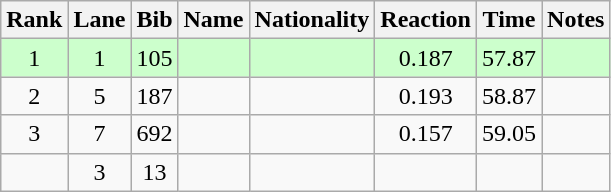<table class="wikitable sortable" style="text-align:center">
<tr>
<th>Rank</th>
<th>Lane</th>
<th>Bib</th>
<th>Name</th>
<th>Nationality</th>
<th>Reaction</th>
<th>Time</th>
<th>Notes</th>
</tr>
<tr bgcolor=ccffcc>
<td>1</td>
<td>1</td>
<td>105</td>
<td align=left></td>
<td align=left></td>
<td>0.187</td>
<td>57.87</td>
<td><strong></strong></td>
</tr>
<tr>
<td>2</td>
<td>5</td>
<td>187</td>
<td align=left></td>
<td align=left></td>
<td>0.193</td>
<td>58.87</td>
<td></td>
</tr>
<tr>
<td>3</td>
<td>7</td>
<td>692</td>
<td align=left></td>
<td align=left></td>
<td>0.157</td>
<td>59.05</td>
<td></td>
</tr>
<tr>
<td></td>
<td>3</td>
<td>13</td>
<td align=left></td>
<td align=left></td>
<td></td>
<td></td>
<td><strong></strong></td>
</tr>
</table>
